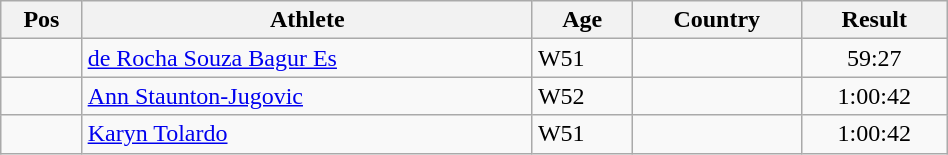<table class="wikitable"  style="text-align:center; width:50%;">
<tr>
<th>Pos</th>
<th>Athlete</th>
<th>Age</th>
<th>Country</th>
<th>Result</th>
</tr>
<tr>
<td align=center></td>
<td align=left><a href='#'>de Rocha Souza Bagur Es</a></td>
<td align=left>W51</td>
<td align=left></td>
<td>59:27</td>
</tr>
<tr>
<td align=center></td>
<td align=left><a href='#'>Ann Staunton-Jugovic</a></td>
<td align=left>W52</td>
<td align=left></td>
<td>1:00:42</td>
</tr>
<tr>
<td align=center></td>
<td align=left><a href='#'>Karyn Tolardo</a></td>
<td align=left>W51</td>
<td align=left></td>
<td>1:00:42</td>
</tr>
</table>
